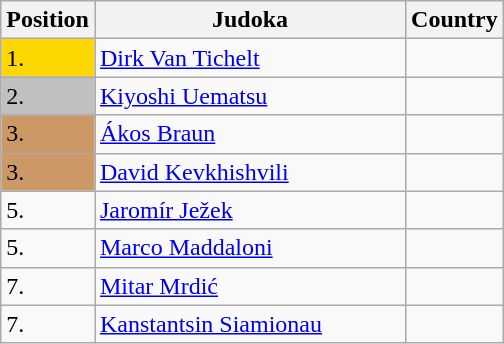<table class=wikitable>
<tr>
<th width=10>Position</th>
<th width=200>Judoka</th>
<th>Country</th>
</tr>
<tr>
<td bgcolor=gold>1.</td>
<td><a href='#'>Dirk Van Tichelt</a></td>
<td></td>
</tr>
<tr>
<td bgcolor="silver">2.</td>
<td><a href='#'>Kiyoshi Uematsu</a></td>
<td></td>
</tr>
<tr>
<td bgcolor="CC9966">3.</td>
<td><a href='#'>Ákos Braun</a></td>
<td></td>
</tr>
<tr>
<td bgcolor="CC9966">3.</td>
<td><a href='#'>David Kevkhishvili</a></td>
<td></td>
</tr>
<tr>
<td>5.</td>
<td><a href='#'>Jaromír Ježek</a></td>
<td></td>
</tr>
<tr>
<td>5.</td>
<td><a href='#'>Marco Maddaloni</a></td>
<td></td>
</tr>
<tr>
<td>7.</td>
<td><a href='#'>Mitar Mrdić</a></td>
<td></td>
</tr>
<tr>
<td>7.</td>
<td><a href='#'>Kanstantsin Siamionau</a></td>
<td></td>
</tr>
</table>
